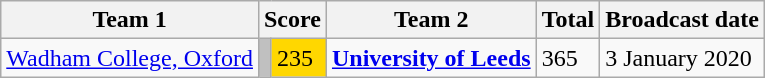<table class="wikitable">
<tr>
<th>Team 1</th>
<th colspan=2>Score</th>
<th>Team 2</th>
<th>Total</th>
<th>Broadcast date</th>
</tr>
<tr>
<td><a href='#'>Wadham College, Oxford</a></td>
<td style="background:silver"></td>
<td style="background:gold">235</td>
<td><strong><a href='#'>University of Leeds</a></strong></td>
<td>365</td>
<td>3 January 2020</td>
</tr>
</table>
